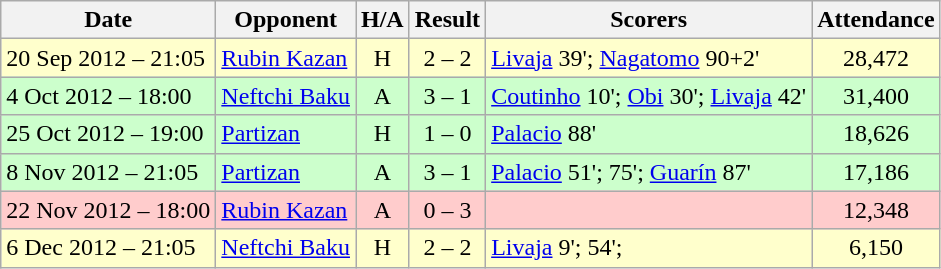<table class="wikitable">
<tr>
<th>Date</th>
<th>Opponent</th>
<th>H/A</th>
<th>Result</th>
<th>Scorers</th>
<th>Attendance</th>
</tr>
<tr bgcolor = "#ffffcc">
<td>20 Sep 2012 – 21:05</td>
<td> <a href='#'>Rubin Kazan</a></td>
<td align=center>H</td>
<td align=center>2 – 2</td>
<td><a href='#'>Livaja</a> 39'; <a href='#'>Nagatomo</a> 90+2'</td>
<td align="center">28,472</td>
</tr>
<tr bgcolor = "#ccffcc">
<td>4 Oct 2012 – 18:00</td>
<td> <a href='#'>Neftchi Baku</a></td>
<td align=center>A</td>
<td align=center>3 – 1</td>
<td><a href='#'>Coutinho</a> 10'; <a href='#'>Obi</a> 30'; <a href='#'>Livaja</a> 42'</td>
<td align="center">31,400</td>
</tr>
<tr bgcolor = "#ccffcc">
<td>25 Oct 2012 – 19:00</td>
<td> <a href='#'>Partizan</a></td>
<td align=center>H</td>
<td align=center>1 – 0</td>
<td><a href='#'>Palacio</a> 88'</td>
<td align="center">18,626</td>
</tr>
<tr bgcolor = "#ccffcc">
<td>8 Nov 2012 – 21:05</td>
<td> <a href='#'>Partizan</a></td>
<td align=center>A</td>
<td align=center>3 – 1</td>
<td><a href='#'>Palacio</a> 51'; 75'; <a href='#'>Guarín</a> 87'</td>
<td align="center">17,186</td>
</tr>
<tr bgcolor = "#ffcccc">
<td>22 Nov 2012 – 18:00</td>
<td> <a href='#'>Rubin Kazan</a></td>
<td align=center>A</td>
<td align=center>0 – 3</td>
<td></td>
<td align="center">12,348</td>
</tr>
<tr bgcolor = "#ffffcc">
<td>6 Dec 2012 – 21:05</td>
<td> <a href='#'>Neftchi Baku</a></td>
<td align=center>H</td>
<td align=center>2 – 2</td>
<td><a href='#'>Livaja</a> 9'; 54';</td>
<td align="center">6,150</td>
</tr>
</table>
